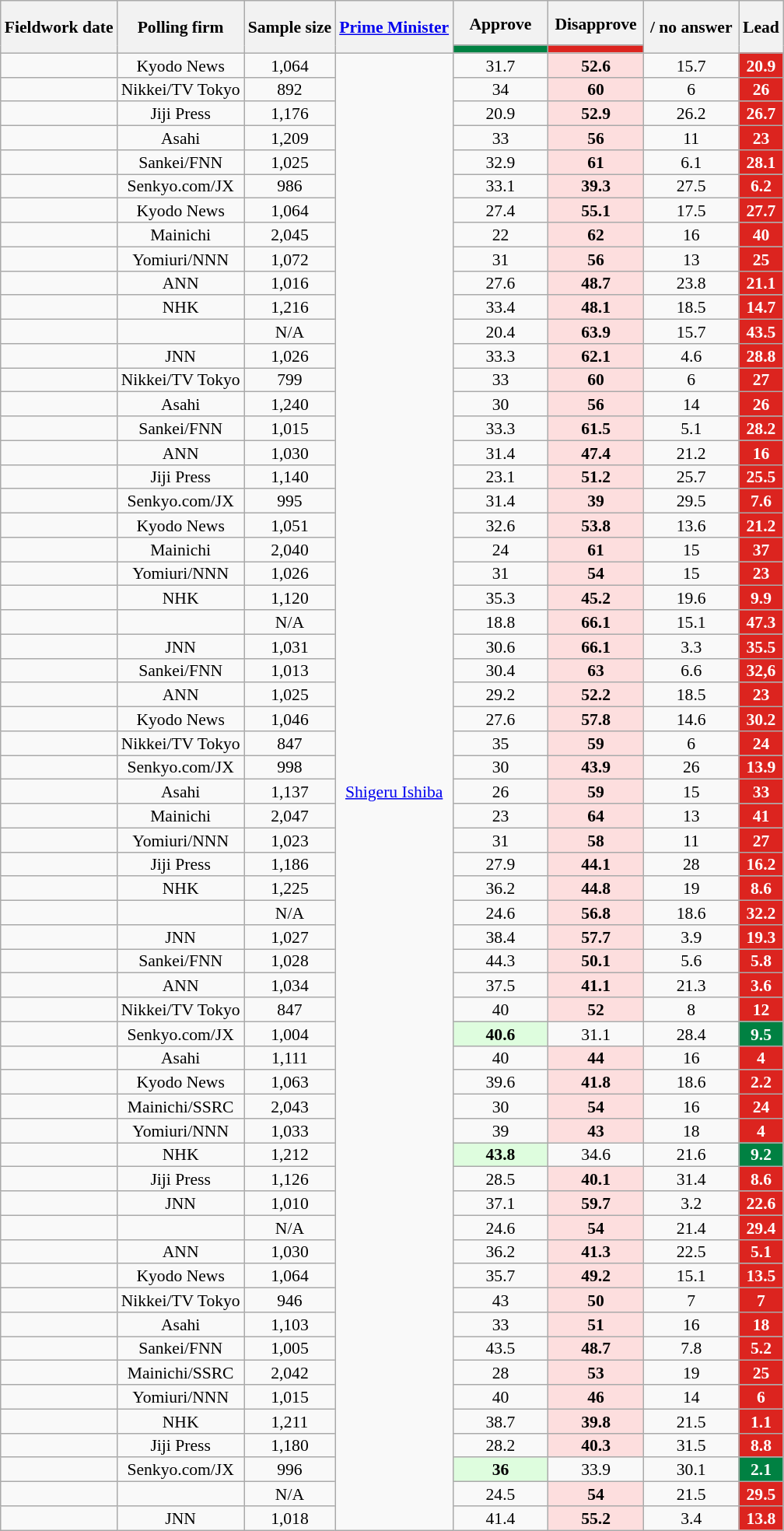<table class="wikitable mw-datatable sortable mw-collapsible" style="text-align:center;font-size:90%;line-height:14px">
<tr style="height:38px;">
<th rowspan="2">Fieldwork date</th>
<th rowspan="2">Polling firm</th>
<th class="unsortable" rowspan="2">Sample size</th>
<th class="unsortable" rowspan="2"><a href='#'>Prime Minister</a></th>
<th style="width:75px;">Approve</th>
<th style="width:75px;">Disapprove</th>
<th style="width:75px;" rowspan="2"> / no answer</th>
<th class="unsortable" rowspan="2">Lead</th>
</tr>
<tr>
<th style="background:#008142"></th>
<th style="background:#DC241F"></th>
</tr>
<tr>
<td></td>
<td>Kyodo News</td>
<td>1,064</td>
<td rowspan="61"><a href='#'>Shigeru Ishiba</a></td>
<td>31.7</td>
<td style="background:#FDDEDE"><strong>52.6</strong></td>
<td>15.7</td>
<td style="background:#DC241F; color:white"><strong>20.9</strong></td>
</tr>
<tr>
<td></td>
<td>Nikkei/TV Tokyo</td>
<td>892</td>
<td>34</td>
<td style="background:#FDDEDE"><strong>60</strong></td>
<td>6</td>
<td style="background:#DC241F; color:white"><strong>26</strong></td>
</tr>
<tr>
<td></td>
<td>Jiji Press</td>
<td>1,176</td>
<td>20.9</td>
<td style="background:#FDDEDE"><strong>52.9</strong></td>
<td>26.2</td>
<td style="background:#DC241F; color:white"><strong>26.7</strong></td>
</tr>
<tr>
<td></td>
<td>Asahi</td>
<td>1,209</td>
<td>33</td>
<td style="background:#FDDEDE"><strong>56</strong></td>
<td>11</td>
<td style="background:#DC241F; color:white"><strong>23</strong></td>
</tr>
<tr>
<td></td>
<td>Sankei/FNN</td>
<td>1,025</td>
<td>32.9</td>
<td style="background:#FDDEDE"><strong>61</strong></td>
<td>6.1</td>
<td style="background:#DC241F; color:white"><strong>28.1</strong></td>
</tr>
<tr>
<td></td>
<td>Senkyo.com/JX</td>
<td>986</td>
<td>33.1</td>
<td style="background:#FDDEDE"><strong>39.3</strong></td>
<td>27.5</td>
<td style="background:#DC241F; color:white"><strong>6.2</strong></td>
</tr>
<tr>
<td></td>
<td>Kyodo News</td>
<td>1,064</td>
<td>27.4</td>
<td style="background:#FDDEDE"><strong>55.1</strong></td>
<td>17.5</td>
<td style="background:#DC241F; color:white"><strong>27.7</strong></td>
</tr>
<tr>
<td></td>
<td>Mainichi</td>
<td>2,045</td>
<td>22</td>
<td style="background:#FDDEDE"><strong>62</strong></td>
<td>16</td>
<td style="background:#DC241F; color:white"><strong>40</strong></td>
</tr>
<tr>
<td></td>
<td>Yomiuri/NNN</td>
<td>1,072</td>
<td>31</td>
<td style="background:#FDDEDE"><strong>56</strong></td>
<td>13</td>
<td style="background:#DC241F; color:white"><strong>25</strong></td>
</tr>
<tr>
<td></td>
<td>ANN</td>
<td>1,016</td>
<td>27.6</td>
<td style="background:#FDDEDE"><strong>48.7</strong></td>
<td>23.8</td>
<td style="background:#DC241F; color:white"><strong>21.1</strong></td>
</tr>
<tr>
<td></td>
<td>NHK</td>
<td>1,216</td>
<td>33.4</td>
<td style="background:#FDDEDE"><strong>48.1</strong></td>
<td>18.5</td>
<td style="background:#DC241F; color:white"><strong>14.7</strong></td>
</tr>
<tr>
<td></td>
<td></td>
<td>N/A</td>
<td>20.4</td>
<td style="background:#FDDEDE"><strong>63.9</strong></td>
<td>15.7</td>
<td style="background:#DC241F; color:white"><strong>43.5</strong></td>
</tr>
<tr>
<td></td>
<td>JNN</td>
<td>1,026</td>
<td>33.3</td>
<td style="background:#FDDEDE"><strong>62.1</strong></td>
<td>4.6</td>
<td style="background:#DC241F; color:white"><strong>28.8</strong></td>
</tr>
<tr>
<td></td>
<td>Nikkei/TV Tokyo</td>
<td>799</td>
<td>33</td>
<td style="background:#FDDEDE"><strong>60</strong></td>
<td>6</td>
<td style="background:#DC241F; color:white"><strong>27</strong></td>
</tr>
<tr>
<td></td>
<td>Asahi</td>
<td>1,240</td>
<td>30</td>
<td style="background:#FDDEDE"><strong>56</strong></td>
<td>14</td>
<td style="background:#DC241F; color:white"><strong>26</strong></td>
</tr>
<tr>
<td></td>
<td>Sankei/FNN</td>
<td>1,015</td>
<td>33.3</td>
<td style="background:#FDDEDE"><strong>61.5</strong></td>
<td>5.1</td>
<td style="background:#DC241F; color:white"><strong>28.2</strong></td>
</tr>
<tr>
<td></td>
<td>ANN</td>
<td>1,030</td>
<td>31.4</td>
<td style="background:#FDDEDE"><strong>47.4</strong></td>
<td>21.2</td>
<td style="background:#DC241F; color:white"><strong>16</strong></td>
</tr>
<tr>
<td></td>
<td>Jiji Press</td>
<td>1,140</td>
<td>23.1</td>
<td style="background:#FDDEDE"><strong>51.2</strong></td>
<td>25.7</td>
<td style="background:#DC241F; color:white"><strong>25.5</strong></td>
</tr>
<tr>
<td></td>
<td>Senkyo.com/JX</td>
<td>995</td>
<td>31.4</td>
<td style="background:#FDDEDE"><strong>39</strong></td>
<td>29.5</td>
<td style="background:#DC241F; color:white"><strong>7.6</strong></td>
</tr>
<tr>
<td></td>
<td>Kyodo News</td>
<td>1,051</td>
<td>32.6</td>
<td style="background:#FDDEDE"><strong>53.8</strong></td>
<td>13.6</td>
<td style="background:#DC241F; color:white"><strong>21.2</strong></td>
</tr>
<tr>
<td></td>
<td>Mainichi</td>
<td>2,040</td>
<td>24</td>
<td style="background:#FDDEDE"><strong>61</strong></td>
<td>15</td>
<td style="background:#DC241F; color:white"><strong>37</strong></td>
</tr>
<tr>
<td></td>
<td>Yomiuri/NNN</td>
<td>1,026</td>
<td>31</td>
<td style="background:#FDDEDE"><strong>54</strong></td>
<td>15</td>
<td style="background:#DC241F; color:white"><strong>23</strong></td>
</tr>
<tr>
<td></td>
<td>NHK</td>
<td>1,120</td>
<td>35.3</td>
<td style="background:#FDDEDE"><strong>45.2</strong></td>
<td>19.6</td>
<td style="background:#DC241F; color:white"><strong>9.9</strong></td>
</tr>
<tr>
<td></td>
<td></td>
<td>N/A</td>
<td>18.8</td>
<td style="background:#FDDEDE"><strong>66.1</strong></td>
<td>15.1</td>
<td style="background:#DC241F; color:white"><strong>47.3</strong></td>
</tr>
<tr>
<td></td>
<td>JNN</td>
<td>1,031</td>
<td>30.6</td>
<td style="background:#FDDEDE"><strong>66.1</strong></td>
<td>3.3</td>
<td style="background:#DC241F; color:white"><strong>35.5</strong></td>
</tr>
<tr>
<td></td>
<td>Sankei/FNN</td>
<td>1,013</td>
<td>30.4</td>
<td style="background:#FDDEDE"><strong>63</strong></td>
<td>6.6</td>
<td style="background:#DC241F; color:white"><strong>32,6</strong></td>
</tr>
<tr>
<td></td>
<td>ANN</td>
<td>1,025</td>
<td>29.2</td>
<td style="background:#FDDEDE"><strong>52.2</strong></td>
<td>18.5</td>
<td style="background:#DC241F; color:white"><strong>23</strong></td>
</tr>
<tr>
<td></td>
<td>Kyodo News</td>
<td>1,046</td>
<td>27.6</td>
<td style="background:#FDDEDE"><strong>57.8</strong></td>
<td>14.6</td>
<td style="background:#DC241F; color:white"><strong>30.2</strong></td>
</tr>
<tr>
<td></td>
<td>Nikkei/TV Tokyo</td>
<td>847</td>
<td>35</td>
<td style="background:#FDDEDE"><strong>59</strong></td>
<td>6</td>
<td style="background:#DC241F; color:white"><strong>24</strong></td>
</tr>
<tr>
<td></td>
<td>Senkyo.com/JX</td>
<td>998</td>
<td>30</td>
<td style="background:#FDDEDE"><strong>43.9</strong></td>
<td>26</td>
<td style="background:#DC241F; color:white"><strong>13.9</strong></td>
</tr>
<tr>
<td></td>
<td>Asahi</td>
<td>1,137</td>
<td>26</td>
<td style="background:#FDDEDE"><strong>59</strong></td>
<td>15</td>
<td style="background:#DC241F; color:white"><strong>33</strong></td>
</tr>
<tr>
<td></td>
<td>Mainichi</td>
<td>2,047</td>
<td>23</td>
<td style="background:#FDDEDE"><strong>64</strong></td>
<td>13</td>
<td style="background:#DC241F; color:white"><strong>41</strong></td>
</tr>
<tr>
<td></td>
<td>Yomiuri/NNN</td>
<td>1,023</td>
<td>31</td>
<td style="background:#FDDEDE"><strong>58</strong></td>
<td>11</td>
<td style="background:#DC241F; color:white"><strong>27</strong></td>
</tr>
<tr>
<td></td>
<td>Jiji Press</td>
<td>1,186</td>
<td>27.9</td>
<td style="background:#FDDEDE"><strong>44.1</strong></td>
<td>28</td>
<td style="background:#DC241F; color:white"><strong>16.2</strong></td>
</tr>
<tr>
<td></td>
<td>NHK</td>
<td>1,225</td>
<td>36.2</td>
<td style="background:#FDDEDE"><strong>44.8</strong></td>
<td>19</td>
<td style="background:#DC241F; color:white"><strong>8.6</strong></td>
</tr>
<tr>
<td></td>
<td></td>
<td>N/A</td>
<td>24.6</td>
<td style="background:#FDDEDE"><strong>56.8</strong></td>
<td>18.6</td>
<td style="background:#DC241F; color:white"><strong>32.2</strong></td>
</tr>
<tr>
<td></td>
<td>JNN</td>
<td>1,027</td>
<td>38.4</td>
<td style="background:#FDDEDE"><strong>57.7</strong></td>
<td>3.9</td>
<td style="background:#DC241F; color:white"><strong>19.3</strong></td>
</tr>
<tr>
<td></td>
<td>Sankei/FNN</td>
<td>1,028</td>
<td>44.3</td>
<td style="background:#FDDEDE"><strong>50.1</strong></td>
<td>5.6</td>
<td style="background:#DC241F; color:white"><strong>5.8</strong></td>
</tr>
<tr>
<td></td>
<td>ANN</td>
<td>1,034</td>
<td>37.5</td>
<td style="background:#FDDEDE"><strong>41.1</strong></td>
<td>21.3</td>
<td style="background:#DC241F; color:white"><strong>3.6</strong></td>
</tr>
<tr>
<td></td>
<td>Nikkei/TV Tokyo</td>
<td>847</td>
<td>40</td>
<td style="background:#FDDEDE"><strong>52</strong></td>
<td>8</td>
<td style="background:#DC241F; color:white"><strong>12</strong></td>
</tr>
<tr>
<td></td>
<td>Senkyo.com/JX</td>
<td>1,004</td>
<td style="background:#DEFDDE"><strong>40.6</strong></td>
<td>31.1</td>
<td>28.4</td>
<td style="background:#008142; color:white"><strong>9.5</strong></td>
</tr>
<tr>
<td></td>
<td>Asahi</td>
<td>1,111</td>
<td>40</td>
<td style="background:#FDDEDE"><strong>44</strong></td>
<td>16</td>
<td style="background:#DC241F; color:white"><strong>4</strong></td>
</tr>
<tr>
<td></td>
<td>Kyodo News</td>
<td>1,063</td>
<td>39.6</td>
<td style="background:#FDDEDE"><strong>41.8</strong></td>
<td>18.6</td>
<td style="background:#DC241F; color:white"><strong>2.2</strong></td>
</tr>
<tr>
<td></td>
<td>Mainichi/SSRC</td>
<td>2,043</td>
<td>30</td>
<td style="background:#FDDEDE"><strong>54</strong></td>
<td>16</td>
<td style="background:#DC241F; color:white"><strong>24</strong></td>
</tr>
<tr>
<td></td>
<td>Yomiuri/NNN</td>
<td>1,033</td>
<td>39</td>
<td style="background:#FDDEDE"><strong>43</strong></td>
<td>18</td>
<td style="background:#DC241F; color:white"><strong>4</strong></td>
</tr>
<tr>
<td></td>
<td>NHK</td>
<td>1,212</td>
<td style="background:#DEFDDE"><strong>43.8</strong></td>
<td>34.6</td>
<td>21.6</td>
<td style="background:#008142; color:white"><strong>9.2</strong></td>
</tr>
<tr>
<td></td>
<td>Jiji Press</td>
<td>1,126</td>
<td>28.5</td>
<td style="background:#FDDEDE"><strong>40.1</strong></td>
<td>31.4</td>
<td style="background:#DC241F; color:white"><strong>8.6</strong></td>
</tr>
<tr>
<td></td>
<td>JNN</td>
<td>1,010</td>
<td>37.1</td>
<td style="background:#FDDEDE"><strong>59.7</strong></td>
<td>3.2</td>
<td style="background:#DC241F; color:white"><strong>22.6</strong></td>
</tr>
<tr>
<td></td>
<td></td>
<td>N/A</td>
<td>24.6</td>
<td style="background:#FDDEDE"><strong>54</strong></td>
<td>21.4</td>
<td style="background:#DC241F; color:white"><strong>29.4</strong></td>
</tr>
<tr>
<td></td>
<td>ANN</td>
<td>1,030</td>
<td>36.2</td>
<td style="background:#FDDEDE"><strong>41.3</strong></td>
<td>22.5</td>
<td style="background:#DC241F; color:white"><strong>5.1</strong></td>
</tr>
<tr>
<td></td>
<td>Kyodo News</td>
<td>1,064</td>
<td>35.7</td>
<td style="background:#FDDEDE"><strong>49.2</strong></td>
<td>15.1</td>
<td style="background:#DC241F; color:white"><strong>13.5</strong></td>
</tr>
<tr>
<td></td>
<td>Nikkei/TV Tokyo</td>
<td>946</td>
<td>43</td>
<td style="background:#FDDEDE"><strong>50</strong></td>
<td>7</td>
<td style="background:#DC241F; color:white"><strong>7</strong></td>
</tr>
<tr>
<td></td>
<td>Asahi</td>
<td>1,103</td>
<td>33</td>
<td style="background:#FDDEDE"><strong>51</strong></td>
<td>16</td>
<td style="background:#DC241F; color:white"><strong>18</strong></td>
</tr>
<tr>
<td></td>
<td>Sankei/FNN</td>
<td>1,005</td>
<td>43.5</td>
<td style="background:#FDDEDE"><strong>48.7</strong></td>
<td>7.8</td>
<td style="background:#DC241F; color:white"><strong>5.2</strong></td>
</tr>
<tr>
<td></td>
<td>Mainichi/SSRC</td>
<td>2,042</td>
<td>28</td>
<td style="background:#FDDEDE"><strong>53</strong></td>
<td>19</td>
<td style="background:#DC241F; color:white"><strong>25</strong></td>
</tr>
<tr>
<td></td>
<td>Yomiuri/NNN</td>
<td>1,015</td>
<td>40</td>
<td style="background:#FDDEDE"><strong>46</strong></td>
<td>14</td>
<td style="background:#DC241F; color:white"><strong>6</strong></td>
</tr>
<tr>
<td></td>
<td>NHK</td>
<td>1,211</td>
<td>38.7</td>
<td style="background:#FDDEDE"><strong>39.8</strong></td>
<td>21.5</td>
<td style="background:#DC241F; color:white"><strong>1.1</strong></td>
</tr>
<tr>
<td></td>
<td>Jiji Press</td>
<td>1,180</td>
<td>28.2</td>
<td style="background:#FDDEDE"><strong>40.3</strong></td>
<td>31.5</td>
<td style="background:#DC241F; color:white"><strong>8.8</strong></td>
</tr>
<tr>
<td></td>
<td>Senkyo.com/JX</td>
<td>996</td>
<td style="background:#DEFDDE"><strong>36</strong></td>
<td>33.9</td>
<td>30.1</td>
<td style="background:#008142; color:white"><strong>2.1</strong></td>
</tr>
<tr>
<td></td>
<td></td>
<td>N/A</td>
<td>24.5</td>
<td style="background:#FDDEDE"><strong>54</strong></td>
<td>21.5</td>
<td style="background:#DC241F; color:white"><strong>29.5</strong></td>
</tr>
<tr>
<td></td>
<td>JNN</td>
<td>1,018</td>
<td>41.4</td>
<td style="background:#FDDEDE"><strong>55.2</strong></td>
<td>3.4</td>
<td style="background:#DC241F; color:white"><strong>13.8</strong></td>
</tr>
</table>
